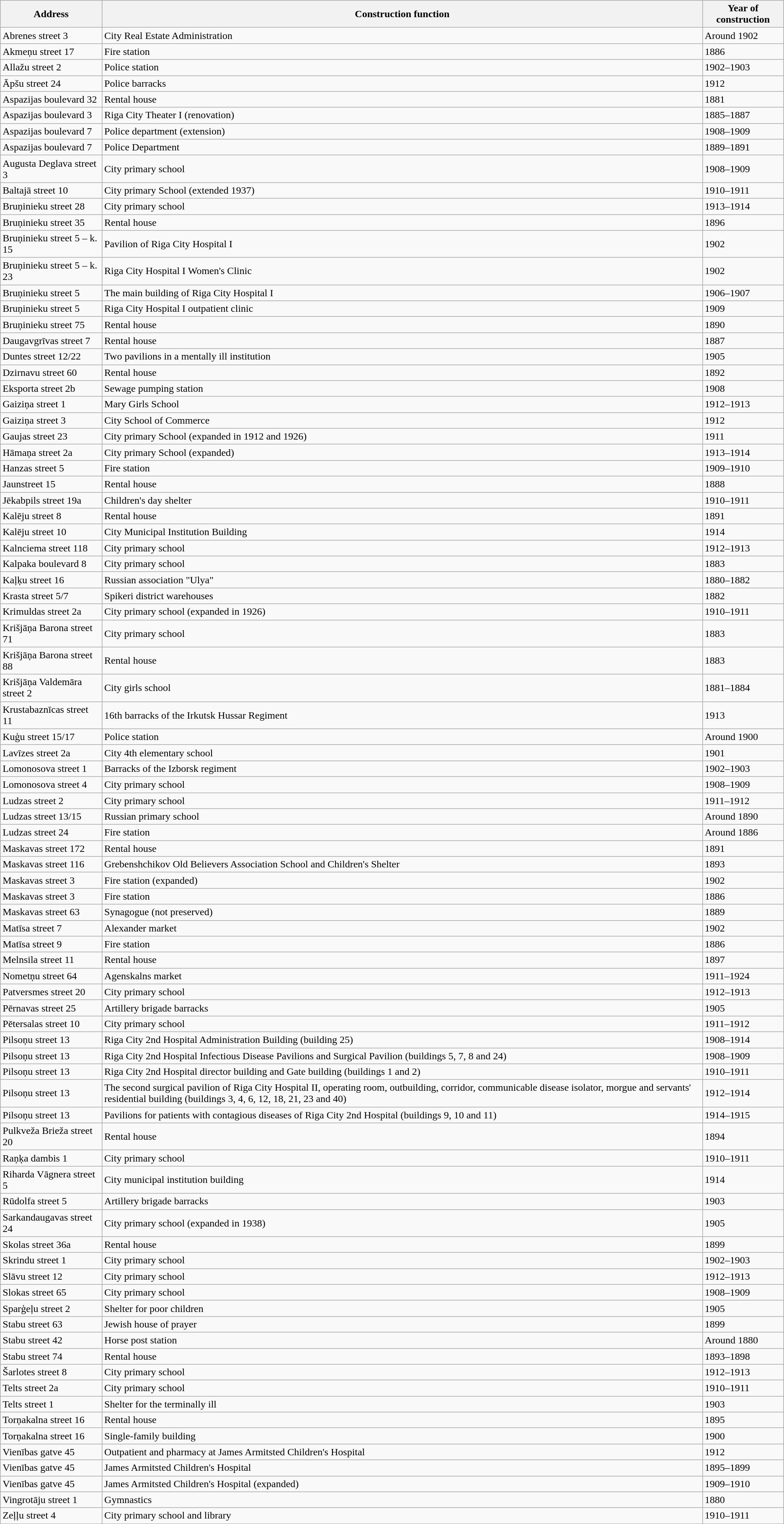<table class="wikitable sortable">
<tr>
<th>Address</th>
<th>Construction function</th>
<th>Year of construction</th>
</tr>
<tr>
<td>Abrenes street 3</td>
<td>City Real Estate Administration</td>
<td>Around 1902</td>
</tr>
<tr>
<td>Akmeņu street 17</td>
<td>Fire station</td>
<td>1886</td>
</tr>
<tr>
<td>Allažu street 2</td>
<td>Police station</td>
<td>1902–1903</td>
</tr>
<tr>
<td>Āpšu street 24</td>
<td>Police barracks</td>
<td>1912</td>
</tr>
<tr>
<td>Aspazijas  boulevard 32</td>
<td>Rental house</td>
<td>1881</td>
</tr>
<tr>
<td>Aspazijas  boulevard 3</td>
<td>Riga City Theater I (renovation)</td>
<td>1885–1887</td>
</tr>
<tr>
<td>Aspazijas  boulevard 7</td>
<td>Police department (extension)</td>
<td>1908–1909</td>
</tr>
<tr>
<td>Aspazijas  boulevard 7</td>
<td>Police Department</td>
<td>1889–1891</td>
</tr>
<tr>
<td>Augusta Deglava street 3</td>
<td>City primary school</td>
<td>1908–1909</td>
</tr>
<tr>
<td>Baltajā street 10</td>
<td>City primary School (extended 1937)</td>
<td>1910–1911</td>
</tr>
<tr>
<td>Bruņinieku street 28</td>
<td>City primary school</td>
<td>1913–1914</td>
</tr>
<tr>
<td>Bruņinieku street 35</td>
<td>Rental house</td>
<td>1896</td>
</tr>
<tr>
<td>Bruņinieku street 5 – k. 15</td>
<td>Pavilion of Riga City Hospital I</td>
<td>1902</td>
</tr>
<tr>
<td>Bruņinieku street 5 – k. 23</td>
<td>Riga City Hospital I Women's Clinic</td>
<td>1902</td>
</tr>
<tr>
<td>Bruņinieku street 5</td>
<td>The main building of Riga City Hospital I</td>
<td>1906–1907</td>
</tr>
<tr>
<td>Bruņinieku street 5</td>
<td>Riga City Hospital I outpatient clinic</td>
<td>1909</td>
</tr>
<tr>
<td>Bruņinieku street 75</td>
<td>Rental house</td>
<td>1890</td>
</tr>
<tr>
<td>Daugavgrīvas street 7</td>
<td>Rental house</td>
<td>1887</td>
</tr>
<tr>
<td>Duntes street 12/22</td>
<td>Two pavilions in a mentally ill institution</td>
<td>1905</td>
</tr>
<tr>
<td>Dzirnavu street 60</td>
<td>Rental house</td>
<td>1892</td>
</tr>
<tr>
<td>Eksporta street 2b</td>
<td>Sewage pumping station</td>
<td>1908</td>
</tr>
<tr>
<td>Gaiziņa street 1</td>
<td>Mary Girls School</td>
<td>1912–1913</td>
</tr>
<tr>
<td>Gaiziņa street 3</td>
<td>City School of Commerce</td>
<td>1912</td>
</tr>
<tr>
<td>Gaujas street 23</td>
<td>City primary School (expanded in 1912 and 1926)</td>
<td>1911</td>
</tr>
<tr>
<td>Hāmaņa street 2a</td>
<td>City primary School (expanded)</td>
<td>1913–1914</td>
</tr>
<tr>
<td>Hanzas street 5</td>
<td>Fire station</td>
<td>1909–1910</td>
</tr>
<tr>
<td>Jaunstreet 15</td>
<td>Rental house</td>
<td>1888</td>
</tr>
<tr>
<td>Jēkabpils street 19a</td>
<td>Children's day shelter</td>
<td>1910–1911</td>
</tr>
<tr>
<td>Kalēju street 8</td>
<td>Rental house</td>
<td>1891</td>
</tr>
<tr>
<td>Kalēju street 10</td>
<td>City Municipal Institution Building</td>
<td>1914</td>
</tr>
<tr>
<td>Kalnciema street 118</td>
<td>City primary school</td>
<td>1912–1913</td>
</tr>
<tr>
<td>Kalpaka boulevard 8</td>
<td>City primary school</td>
<td>1883</td>
</tr>
<tr>
<td>Kaļķu street 16</td>
<td>Russian association "Ulya"</td>
<td>1880–1882</td>
</tr>
<tr>
<td>Krasta street 5/7</td>
<td>Spikeri district warehouses</td>
<td>1882</td>
</tr>
<tr>
<td>Krimuldas street 2a</td>
<td>City primary school (expanded in 1926)</td>
<td>1910–1911</td>
</tr>
<tr>
<td>Krišjāņa Barona street 71</td>
<td>City primary school</td>
<td>1883</td>
</tr>
<tr>
<td>Krišjāņa Barona street 88</td>
<td>Rental house</td>
<td>1883</td>
</tr>
<tr>
<td>Krišjāņa Valdemāra street 2</td>
<td>City girls school</td>
<td>1881–1884</td>
</tr>
<tr>
<td>Krustabaznīcas street 11</td>
<td>16th barracks of the Irkutsk Hussar Regiment</td>
<td>1913</td>
</tr>
<tr>
<td>Kuģu street 15/17</td>
<td>Police station</td>
<td>Around 1900</td>
</tr>
<tr>
<td>Lavīzes street 2a</td>
<td>City 4th elementary school</td>
<td>1901</td>
</tr>
<tr>
<td>Lomonosova street 1</td>
<td>Barracks of the Izborsk regiment</td>
<td>1902–1903</td>
</tr>
<tr>
<td>Lomonosova street 4</td>
<td>City primary school</td>
<td>1908–1909</td>
</tr>
<tr>
<td>Ludzas street 2</td>
<td>City primary school</td>
<td>1911–1912</td>
</tr>
<tr>
<td>Ludzas street 13/15</td>
<td>Russian primary school</td>
<td>Around 1890</td>
</tr>
<tr>
<td>Ludzas street 24</td>
<td>Fire station</td>
<td>Around 1886</td>
</tr>
<tr>
<td>Maskavas street 172</td>
<td>Rental house</td>
<td>1891</td>
</tr>
<tr>
<td>Maskavas street 116</td>
<td>Grebenshchikov Old Believers Association School and Children's Shelter</td>
<td>1893</td>
</tr>
<tr>
<td>Maskavas street 3</td>
<td>Fire station (expanded)</td>
<td>1902</td>
</tr>
<tr>
<td>Maskavas street 3</td>
<td>Fire station</td>
<td>1886</td>
</tr>
<tr>
<td>Maskavas street 63</td>
<td>Synagogue (not preserved)</td>
<td>1889</td>
</tr>
<tr>
<td>Matīsa street 7</td>
<td>Alexander market</td>
<td>1902</td>
</tr>
<tr>
<td>Matīsa street 9</td>
<td>Fire station</td>
<td>1886</td>
</tr>
<tr>
<td>Melnsila street 11</td>
<td>Rental house</td>
<td>1897</td>
</tr>
<tr>
<td>Nometņu street 64</td>
<td>Agenskalns market</td>
<td>1911–1924</td>
</tr>
<tr>
<td>Patversmes street 20</td>
<td>City primary school</td>
<td>1912–1913</td>
</tr>
<tr>
<td>Pērnavas street 25</td>
<td>Artillery brigade barracks</td>
<td>1905</td>
</tr>
<tr>
<td>Pētersalas street 10</td>
<td>City primary school</td>
<td>1911–1912</td>
</tr>
<tr>
<td>Pilsoņu street 13</td>
<td>Riga City 2nd Hospital Administration Building (building 25)</td>
<td>1908–1914</td>
</tr>
<tr>
<td>Pilsoņu street 13</td>
<td>Riga City 2nd Hospital Infectious Disease Pavilions and Surgical Pavilion (buildings 5, 7, 8 and 24)</td>
<td>1908–1909</td>
</tr>
<tr>
<td>Pilsoņu street 13</td>
<td>Riga City 2nd Hospital director building and Gate building (buildings 1 and 2)</td>
<td>1910–1911</td>
</tr>
<tr>
<td>Pilsoņu street 13</td>
<td>The second surgical pavilion of Riga City Hospital II, operating room, outbuilding, corridor, communicable disease isolator, morgue and servants' residential building (buildings 3, 4, 6, 12, 18, 21, 23 and 40)</td>
<td>1912–1914</td>
</tr>
<tr>
<td>Pilsoņu street 13</td>
<td>Pavilions for patients with contagious diseases of Riga City 2nd Hospital (buildings 9, 10 and 11)</td>
<td>1914–1915</td>
</tr>
<tr>
<td>Pulkveža Brieža street 20</td>
<td>Rental house</td>
<td>1894</td>
</tr>
<tr>
<td>Raņķa dambis 1</td>
<td>City primary school</td>
<td>1910–1911</td>
</tr>
<tr>
<td>Riharda Vāgnera street 5</td>
<td>City municipal institution building</td>
<td>1914</td>
</tr>
<tr>
<td>Rūdolfa street 5</td>
<td>Artillery brigade barracks</td>
<td>1903</td>
</tr>
<tr>
<td>Sarkandaugavas street 24</td>
<td>City primary school (expanded in 1938)</td>
<td>1905</td>
</tr>
<tr>
<td>Skolas street 36a</td>
<td>Rental house</td>
<td>1899</td>
</tr>
<tr>
<td>Skrindu street 1</td>
<td>City primary school</td>
<td>1902–1903</td>
</tr>
<tr>
<td>Slāvu street 12</td>
<td>City primary school</td>
<td>1912–1913</td>
</tr>
<tr>
<td>Slokas street 65</td>
<td>City primary school</td>
<td>1908–1909</td>
</tr>
<tr>
<td>Sparģeļu street 2</td>
<td>Shelter for poor children</td>
<td>1905</td>
</tr>
<tr>
<td>Stabu street 63</td>
<td>Jewish house of prayer</td>
<td>1899</td>
</tr>
<tr>
<td>Stabu street 42</td>
<td>Horse post station</td>
<td>Around 1880</td>
</tr>
<tr>
<td>Stabu street 74</td>
<td>Rental house</td>
<td>1893–1898</td>
</tr>
<tr>
<td>Šarlotes street 8</td>
<td>City primary school</td>
<td>1912–1913</td>
</tr>
<tr>
<td>Telts street 2a</td>
<td>City primary school</td>
<td>1910–1911</td>
</tr>
<tr>
<td>Telts street 1</td>
<td>Shelter for the terminally ill</td>
<td>1903</td>
</tr>
<tr>
<td>Torņakalna street 16</td>
<td>Rental house</td>
<td>1895</td>
</tr>
<tr>
<td>Torņakalna street 16</td>
<td>Single-family building</td>
<td>1900</td>
</tr>
<tr>
<td>Vienības gatve 45</td>
<td>Outpatient and pharmacy at James Armitsted Children's Hospital</td>
<td>1912</td>
</tr>
<tr>
<td>Vienības gatve 45</td>
<td>James Armitsted Children's Hospital</td>
<td>1895–1899</td>
</tr>
<tr>
<td>Vienības gatve 45</td>
<td>James Armitsted Children's Hospital (expanded)</td>
<td>1909–1910</td>
</tr>
<tr>
<td>Vingrotāju street 1</td>
<td>Gymnastics</td>
<td>1880</td>
</tr>
<tr>
<td>Zeļļu street 4</td>
<td>City primary school and library</td>
<td>1910–1911</td>
</tr>
</table>
